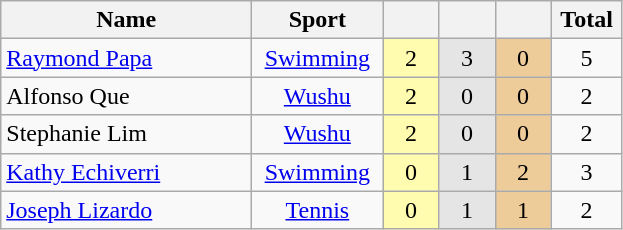<table class="wikitable" style="font-size:100%; text-align:center;">
<tr>
<th width="160">Name</th>
<th width="80">Sport</th>
<th width="30"></th>
<th width="30"></th>
<th width="30"></th>
<th width="40">Total</th>
</tr>
<tr>
<td align=left><a href='#'>Raymond Papa</a></td>
<td><a href='#'>Swimming</a></td>
<td bgcolor=#fffcaf>2</td>
<td bgcolor=#e5e5e5>3</td>
<td bgcolor=#eecc99>0</td>
<td>5</td>
</tr>
<tr>
<td align=left>Alfonso Que</td>
<td><a href='#'>Wushu</a></td>
<td bgcolor=#fffcaf>2</td>
<td bgcolor=#e5e5e5>0</td>
<td bgcolor=#eecc99>0</td>
<td>2</td>
</tr>
<tr>
<td align=left>Stephanie Lim</td>
<td><a href='#'>Wushu</a></td>
<td bgcolor=#fffcaf>2</td>
<td bgcolor=#e5e5e5>0</td>
<td bgcolor=#eecc99>0</td>
<td>2</td>
</tr>
<tr>
<td align=left><a href='#'>Kathy Echiverri</a></td>
<td><a href='#'>Swimming</a></td>
<td bgcolor=#fffcaf>0</td>
<td bgcolor=#e5e5e5>1</td>
<td bgcolor=#eecc99>2</td>
<td>3</td>
</tr>
<tr>
<td align=left><a href='#'>Joseph Lizardo</a></td>
<td><a href='#'>Tennis</a></td>
<td bgcolor=#fffcaf>0</td>
<td bgcolor=#e5e5e5>1</td>
<td bgcolor=#eecc99>1</td>
<td>2</td>
</tr>
</table>
